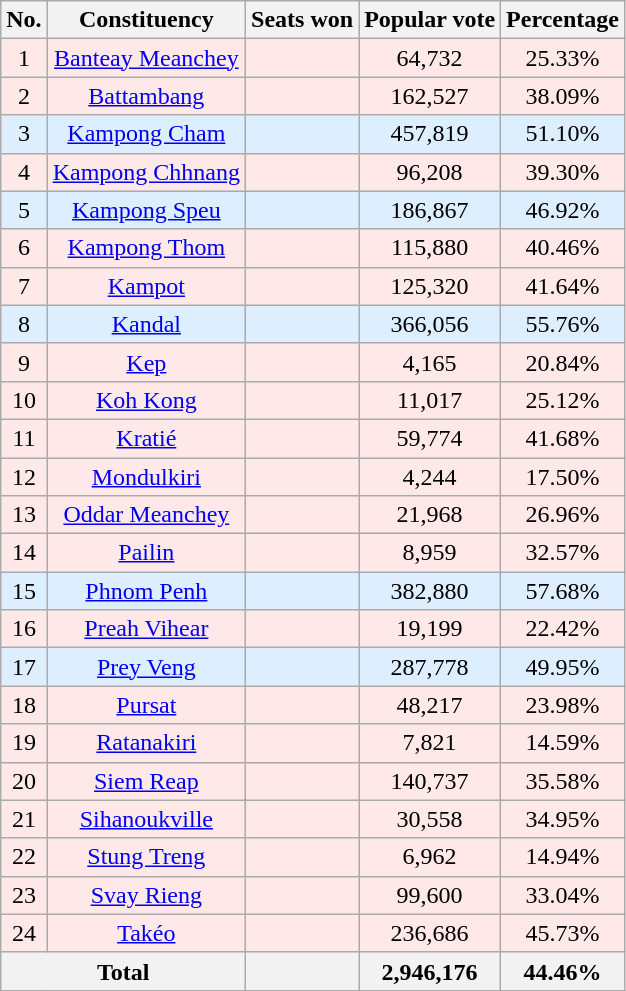<table class="wikitable sortable" style="text-align:center">
<tr>
<th>No.</th>
<th>Constituency</th>
<th>Seats won</th>
<th>Popular vote</th>
<th>Percentage</th>
</tr>
<tr bgcolor=#FFE8E8>
<td>1</td>
<td><a href='#'>Banteay Meanchey</a></td>
<td></td>
<td>64,732</td>
<td>25.33%</td>
</tr>
<tr bgcolor=#FFE8E8>
<td>2</td>
<td><a href='#'>Battambang</a></td>
<td></td>
<td>162,527</td>
<td>38.09%</td>
</tr>
<tr bgcolor=#DDEEFF>
<td>3</td>
<td><a href='#'>Kampong Cham</a></td>
<td></td>
<td>457,819</td>
<td>51.10%</td>
</tr>
<tr bgcolor=#FFE8E8>
<td>4</td>
<td><a href='#'>Kampong Chhnang</a></td>
<td></td>
<td>96,208</td>
<td>39.30%</td>
</tr>
<tr bgcolor=#DDEEFF>
<td>5</td>
<td><a href='#'>Kampong Speu</a></td>
<td></td>
<td>186,867</td>
<td>46.92%</td>
</tr>
<tr bgcolor=#FFE8E8>
<td>6</td>
<td><a href='#'>Kampong Thom</a></td>
<td></td>
<td>115,880</td>
<td>40.46%</td>
</tr>
<tr bgcolor=#FFE8E8>
<td>7</td>
<td><a href='#'>Kampot</a></td>
<td></td>
<td>125,320</td>
<td>41.64%</td>
</tr>
<tr bgcolor=#DDEEFF>
<td>8</td>
<td><a href='#'>Kandal</a></td>
<td></td>
<td>366,056</td>
<td>55.76%</td>
</tr>
<tr bgcolor=#FFE8E8>
<td>9</td>
<td><a href='#'>Kep</a></td>
<td></td>
<td>4,165</td>
<td>20.84%</td>
</tr>
<tr bgcolor=#FFE8E8>
<td>10</td>
<td><a href='#'>Koh Kong</a></td>
<td></td>
<td>11,017</td>
<td>25.12%</td>
</tr>
<tr bgcolor=#FFE8E8>
<td>11</td>
<td><a href='#'>Kratié</a></td>
<td></td>
<td>59,774</td>
<td>41.68%</td>
</tr>
<tr bgcolor=#FFE8E8>
<td>12</td>
<td><a href='#'>Mondulkiri</a></td>
<td></td>
<td>4,244</td>
<td>17.50%</td>
</tr>
<tr bgcolor=#FFE8E8>
<td>13</td>
<td><a href='#'>Oddar Meanchey</a></td>
<td></td>
<td>21,968</td>
<td>26.96%</td>
</tr>
<tr bgcolor=#FFE8E8>
<td>14</td>
<td><a href='#'>Pailin</a></td>
<td></td>
<td>8,959</td>
<td>32.57%</td>
</tr>
<tr bgcolor=#DDEEFF>
<td>15</td>
<td><a href='#'>Phnom Penh</a></td>
<td></td>
<td>382,880</td>
<td>57.68%</td>
</tr>
<tr bgcolor=#FFE8E8>
<td>16</td>
<td><a href='#'>Preah Vihear</a></td>
<td></td>
<td>19,199</td>
<td>22.42%</td>
</tr>
<tr bgcolor=#DDEEFF>
<td>17</td>
<td><a href='#'>Prey Veng</a></td>
<td></td>
<td>287,778</td>
<td>49.95%</td>
</tr>
<tr bgcolor=#FFE8E8>
<td>18</td>
<td><a href='#'>Pursat</a></td>
<td></td>
<td>48,217</td>
<td>23.98%</td>
</tr>
<tr bgcolor=#FFE8E8>
<td>19</td>
<td><a href='#'>Ratanakiri</a></td>
<td></td>
<td>7,821</td>
<td>14.59%</td>
</tr>
<tr bgcolor=#FFE8E8>
<td>20</td>
<td><a href='#'>Siem Reap</a></td>
<td></td>
<td>140,737</td>
<td>35.58%</td>
</tr>
<tr bgcolor=#FFE8E8>
<td>21</td>
<td><a href='#'>Sihanoukville</a></td>
<td></td>
<td>30,558</td>
<td>34.95%</td>
</tr>
<tr bgcolor=#FFE8E8>
<td>22</td>
<td><a href='#'>Stung Treng</a></td>
<td></td>
<td>6,962</td>
<td>14.94%</td>
</tr>
<tr bgcolor=#FFE8E8>
<td>23</td>
<td><a href='#'>Svay Rieng</a></td>
<td></td>
<td>99,600</td>
<td>33.04%</td>
</tr>
<tr bgcolor=#FFE8E8>
<td>24</td>
<td><a href='#'>Takéo</a></td>
<td></td>
<td>236,686</td>
<td>45.73%</td>
</tr>
<tr>
<th colspan="2">Total</th>
<th></th>
<th>2,946,176</th>
<th>44.46%</th>
</tr>
<tr>
</tr>
</table>
